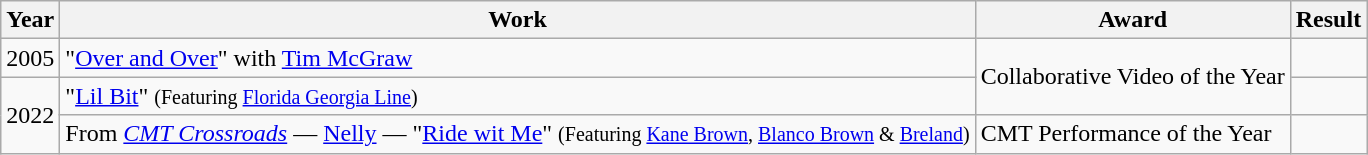<table class="wikitable">
<tr>
<th>Year</th>
<th>Work</th>
<th>Award</th>
<th>Result</th>
</tr>
<tr>
<td>2005</td>
<td>"<a href='#'>Over and Over</a>" with <a href='#'>Tim McGraw</a></td>
<td rowspan="2">Collaborative Video of the Year</td>
<td></td>
</tr>
<tr>
<td rowspan="2">2022</td>
<td>"<a href='#'>Lil Bit</a>" <small>(Featuring <a href='#'>Florida Georgia Line</a>)</small></td>
<td></td>
</tr>
<tr>
<td>From <em><a href='#'>CMT Crossroads</a></em> — <a href='#'>Nelly</a> — "<a href='#'>Ride wit Me</a>" <small>(Featuring <a href='#'>Kane Brown</a>, <a href='#'>Blanco Brown</a> & <a href='#'>Breland</a>)</small></td>
<td>CMT Performance of the Year</td>
<td></td>
</tr>
</table>
